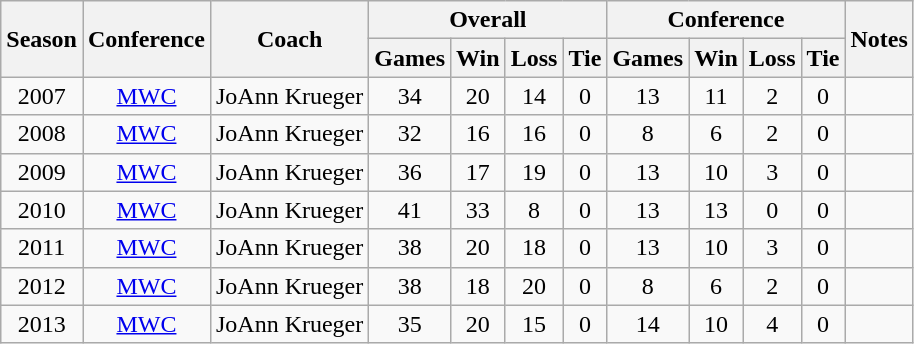<table class="wikitable" style="text-align: center;">
<tr>
<th rowspan=2>Season</th>
<th rowspan=2>Conference</th>
<th rowspan=2>Coach</th>
<th colspan="4">Overall</th>
<th colspan="4">Conference</th>
<th rowspan=2>Notes</th>
</tr>
<tr>
<th>Games</th>
<th>Win</th>
<th>Loss</th>
<th>Tie</th>
<th>Games</th>
<th>Win</th>
<th>Loss</th>
<th>Tie</th>
</tr>
<tr>
<td>2007</td>
<td><a href='#'>MWC</a></td>
<td>JoAnn Krueger</td>
<td>34</td>
<td>20</td>
<td>14</td>
<td>0</td>
<td>13</td>
<td>11</td>
<td>2</td>
<td>0</td>
<td></td>
</tr>
<tr>
<td>2008</td>
<td><a href='#'>MWC</a></td>
<td>JoAnn Krueger</td>
<td>32</td>
<td>16</td>
<td>16</td>
<td>0</td>
<td>8</td>
<td>6</td>
<td>2</td>
<td>0</td>
<td></td>
</tr>
<tr>
<td>2009</td>
<td><a href='#'>MWC</a></td>
<td>JoAnn Krueger</td>
<td>36</td>
<td>17</td>
<td>19</td>
<td>0</td>
<td>13</td>
<td>10</td>
<td>3</td>
<td>0</td>
<td></td>
</tr>
<tr>
<td>2010</td>
<td><a href='#'>MWC</a></td>
<td>JoAnn Krueger</td>
<td>41</td>
<td>33</td>
<td>8</td>
<td>0</td>
<td>13</td>
<td>13</td>
<td>0</td>
<td>0</td>
<td></td>
</tr>
<tr>
<td>2011</td>
<td><a href='#'>MWC</a></td>
<td>JoAnn Krueger</td>
<td>38</td>
<td>20</td>
<td>18</td>
<td>0</td>
<td>13</td>
<td>10</td>
<td>3</td>
<td>0</td>
<td></td>
</tr>
<tr>
<td>2012</td>
<td><a href='#'>MWC</a></td>
<td>JoAnn Krueger</td>
<td>38</td>
<td>18</td>
<td>20</td>
<td>0</td>
<td>8</td>
<td>6</td>
<td>2</td>
<td>0</td>
<td></td>
</tr>
<tr>
<td>2013</td>
<td><a href='#'>MWC</a></td>
<td>JoAnn Krueger</td>
<td>35</td>
<td>20</td>
<td>15</td>
<td>0</td>
<td>14</td>
<td>10</td>
<td>4</td>
<td>0</td>
<td></td>
</tr>
</table>
